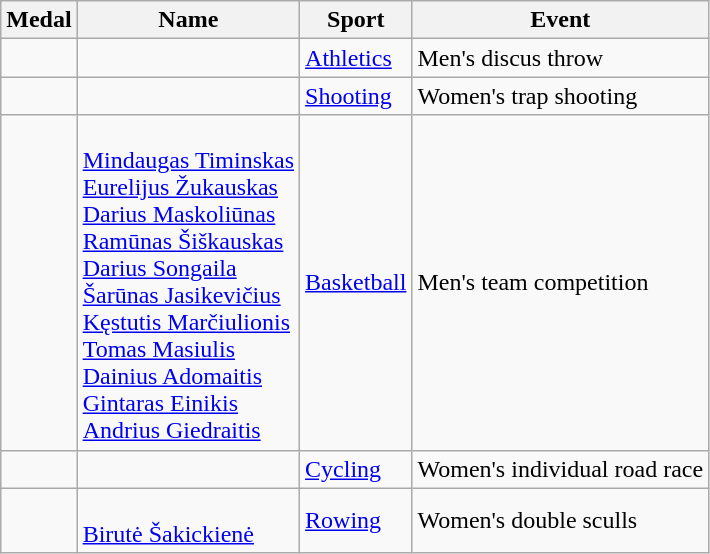<table class="wikitable sortable">
<tr>
<th>Medal</th>
<th>Name</th>
<th>Sport</th>
<th>Event</th>
</tr>
<tr>
<td></td>
<td></td>
<td><a href='#'>Athletics</a></td>
<td>Men's discus throw</td>
</tr>
<tr>
<td></td>
<td></td>
<td><a href='#'>Shooting</a></td>
<td>Women's trap shooting</td>
</tr>
<tr>
<td></td>
<td> <br><a href='#'>Mindaugas Timinskas</a> <br><a href='#'>Eurelijus Žukauskas</a> <br><a href='#'>Darius Maskoliūnas</a> <br><a href='#'>Ramūnas Šiškauskas</a> <br><a href='#'>Darius Songaila</a> <br><a href='#'>Šarūnas Jasikevičius</a> <br><a href='#'>Kęstutis Marčiulionis</a> <br><a href='#'>Tomas Masiulis</a> <br><a href='#'>Dainius Adomaitis</a> <br><a href='#'>Gintaras Einikis</a> <br><a href='#'>Andrius Giedraitis</a></td>
<td><a href='#'>Basketball</a></td>
<td>Men's team competition</td>
</tr>
<tr>
<td></td>
<td></td>
<td><a href='#'>Cycling</a></td>
<td>Women's individual road race</td>
</tr>
<tr>
<td></td>
<td> <br><a href='#'>Birutė Šakickienė</a></td>
<td><a href='#'>Rowing</a></td>
<td>Women's double sculls</td>
</tr>
</table>
